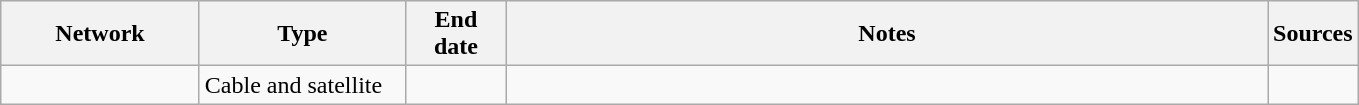<table class="wikitable">
<tr>
<th style="text-align:center; width:125px">Network</th>
<th style="text-align:center; width:130px">Type</th>
<th style="text-align:center; width:60px">End date</th>
<th style="text-align:center; width:500px">Notes</th>
<th style="text-align:center; width:30px">Sources</th>
</tr>
<tr>
<td><a href='#'></a></td>
<td>Cable and satellite</td>
<td></td>
<td></td>
<td></td>
</tr>
</table>
